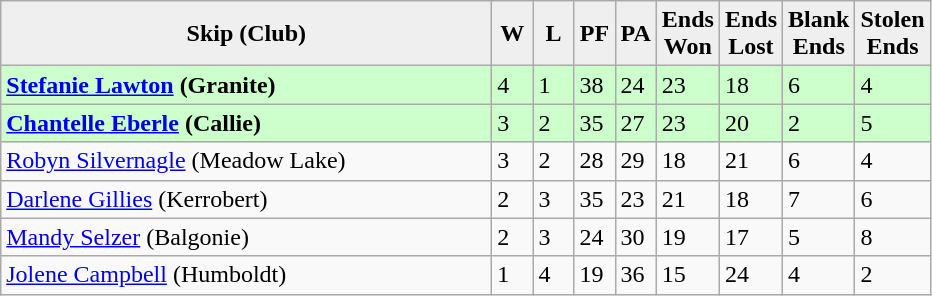<table class="wikitable">
<tr>
<th style="background:#efefef; width:320px;">Skip (Club)</th>
<th style="background:#efefef; width:20px;">W</th>
<th style="background:#efefef; width:20px;">L</th>
<th style="background:#efefef; width:20px;">PF</th>
<th style="background:#efefef; width:20px;">PA</th>
<th style="background:#efefef; width:20px;">Ends <br> Won</th>
<th style="background:#efefef; width:20px;">Ends <br> Lost</th>
<th style="background:#efefef; width:20px;">Blank <br> Ends</th>
<th style="background:#efefef; width:20px;">Stolen <br> Ends</th>
</tr>
<tr style="background:#cfc;">
<td><strong><a href='#'>Stefanie Lawton</a> (Granite)</strong></td>
<td>4</td>
<td>1</td>
<td>38</td>
<td>24</td>
<td>23</td>
<td>18</td>
<td>6</td>
<td>4</td>
</tr>
<tr style="background:#cfc;">
<td><strong><a href='#'>Chantelle Eberle</a> (Callie)</strong></td>
<td>3</td>
<td>2</td>
<td>35</td>
<td>27</td>
<td>23</td>
<td>20</td>
<td>2</td>
<td>5</td>
</tr>
<tr>
<td><a href='#'>Robyn Silvernagle</a> (Meadow Lake)</td>
<td>3</td>
<td>2</td>
<td>28</td>
<td>29</td>
<td>18</td>
<td>21</td>
<td>6</td>
<td>4</td>
</tr>
<tr>
<td><a href='#'>Darlene Gillies</a>  (Kerrobert)</td>
<td>2</td>
<td>3</td>
<td>35</td>
<td>23</td>
<td>21</td>
<td>18</td>
<td>7</td>
<td>6</td>
</tr>
<tr>
<td><a href='#'>Mandy Selzer</a> (Balgonie)</td>
<td>2</td>
<td>3</td>
<td>24</td>
<td>30</td>
<td>19</td>
<td>17</td>
<td>5</td>
<td>8</td>
</tr>
<tr>
<td><a href='#'>Jolene Campbell</a> (Humboldt)</td>
<td>1</td>
<td>4</td>
<td>19</td>
<td>36</td>
<td>15</td>
<td>24</td>
<td>4</td>
<td>2</td>
</tr>
</table>
